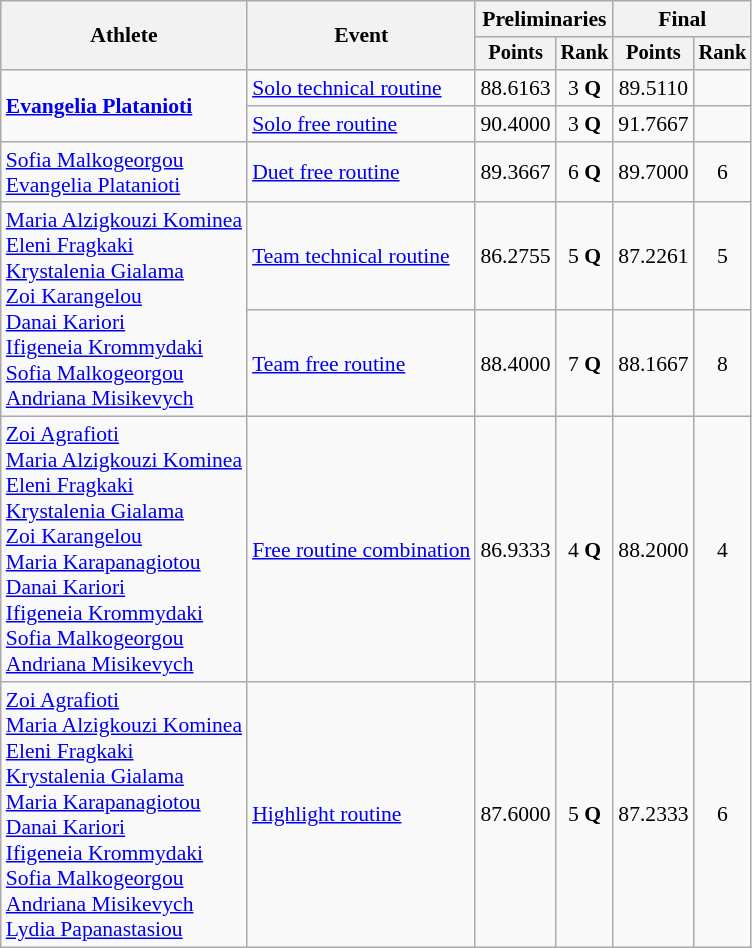<table class="wikitable" style="font-size:90%">
<tr>
<th rowspan="2">Athlete</th>
<th rowspan="2">Event</th>
<th colspan="2">Preliminaries</th>
<th colspan="2">Final</th>
</tr>
<tr style="font-size:95%">
<th>Points</th>
<th>Rank</th>
<th>Points</th>
<th>Rank</th>
</tr>
<tr align="center">
<td align="left" rowspan=2><strong><a href='#'>Evangelia Platanioti</a></strong></td>
<td align="left"><a href='#'>Solo technical routine</a></td>
<td>88.6163</td>
<td>3 <strong>Q</strong></td>
<td>89.5110</td>
<td></td>
</tr>
<tr align="center">
<td align="left"><a href='#'>Solo free routine</a></td>
<td>90.4000</td>
<td>3 <strong>Q</strong></td>
<td>91.7667</td>
<td></td>
</tr>
<tr align="center">
<td align="left"><a href='#'>Sofia Malkogeorgou</a><br><a href='#'>Evangelia Platanioti</a></td>
<td align="left"><a href='#'>Duet free routine</a></td>
<td>89.3667</td>
<td>6 <strong>Q</strong></td>
<td>89.7000</td>
<td>6</td>
</tr>
<tr align="center">
<td align="left" rowspan=2><a href='#'>Maria Alzigkouzi Kominea</a><br><a href='#'>Eleni Fragkaki</a><br><a href='#'>Krystalenia Gialama</a><br><a href='#'>Zoi Karangelou</a><br><a href='#'>Danai Kariori</a><br><a href='#'>Ifigeneia Krommydaki</a><br><a href='#'>Sofia Malkogeorgou</a><br><a href='#'>Andriana Misikevych</a></td>
<td align="left"><a href='#'>Team technical routine</a></td>
<td>86.2755</td>
<td>5 <strong>Q</strong></td>
<td>87.2261</td>
<td>5</td>
</tr>
<tr align="center">
<td align="left"><a href='#'>Team free routine</a></td>
<td>88.4000</td>
<td>7 <strong>Q</strong></td>
<td>88.1667</td>
<td>8</td>
</tr>
<tr align="center">
<td align="left"><a href='#'>Zoi Agrafioti</a><br><a href='#'>Maria Alzigkouzi Kominea</a><br><a href='#'>Eleni Fragkaki</a><br><a href='#'>Krystalenia Gialama</a><br><a href='#'>Zoi Karangelou</a><br><a href='#'>Maria Karapanagiotou</a><br><a href='#'>Danai Kariori</a><br><a href='#'>Ifigeneia Krommydaki</a><br><a href='#'>Sofia Malkogeorgou</a><br><a href='#'>Andriana Misikevych</a></td>
<td align="left"><a href='#'>Free routine combination</a></td>
<td>86.9333</td>
<td>4 <strong>Q</strong></td>
<td>88.2000</td>
<td>4</td>
</tr>
<tr align="center">
<td align="left"><a href='#'>Zoi Agrafioti</a><br><a href='#'>Maria Alzigkouzi Kominea</a><br><a href='#'>Eleni Fragkaki</a><br><a href='#'>Krystalenia Gialama</a><br><a href='#'>Maria Karapanagiotou</a><br><a href='#'>Danai Kariori</a><br><a href='#'>Ifigeneia Krommydaki</a><br><a href='#'>Sofia Malkogeorgou</a><br><a href='#'>Andriana Misikevych</a><br><a href='#'>Lydia Papanastasiou</a></td>
<td align="left"><a href='#'>Highlight routine</a></td>
<td>87.6000</td>
<td>5 <strong>Q</strong></td>
<td>87.2333</td>
<td>6</td>
</tr>
</table>
